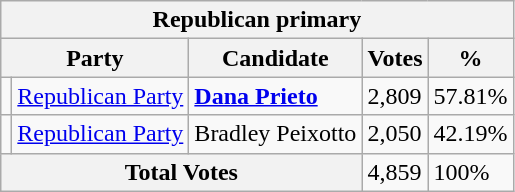<table class="wikitable">
<tr>
<th colspan="5"><strong>Republican primary</strong></th>
</tr>
<tr>
<th colspan="2">Party</th>
<th>Candidate</th>
<th>Votes</th>
<th>%</th>
</tr>
<tr>
<td></td>
<td><a href='#'>Republican Party</a></td>
<td><strong><a href='#'>Dana Prieto</a></strong></td>
<td>2,809</td>
<td>57.81%</td>
</tr>
<tr>
<td></td>
<td><a href='#'>Republican Party</a></td>
<td>Bradley Peixotto</td>
<td>2,050</td>
<td>42.19%</td>
</tr>
<tr>
<th colspan="3"><strong>Total Votes</strong></th>
<td>4,859</td>
<td>100%</td>
</tr>
</table>
